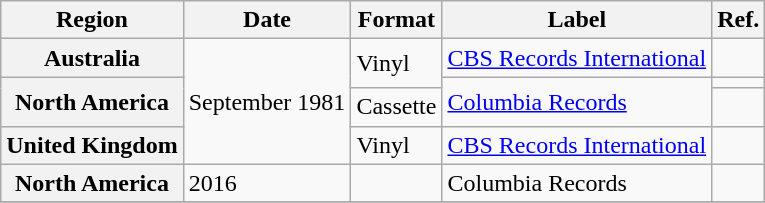<table class="wikitable plainrowheaders">
<tr>
<th scope="col">Region</th>
<th scope="col">Date</th>
<th scope="col">Format</th>
<th scope="col">Label</th>
<th scope="col">Ref.</th>
</tr>
<tr>
<th scope="row">Australia</th>
<td rowspan="4">September 1981</td>
<td rowspan="2">Vinyl</td>
<td><a href='#'>CBS Records International</a></td>
<td></td>
</tr>
<tr>
<th scope="row" rowspan="2">North America</th>
<td rowspan="2"><a href='#'>Columbia Records</a></td>
<td></td>
</tr>
<tr>
<td>Cassette</td>
<td></td>
</tr>
<tr>
<th scope="row">United Kingdom</th>
<td>Vinyl</td>
<td><a href='#'>CBS Records International</a></td>
<td></td>
</tr>
<tr>
<th scope="row">North America</th>
<td>2016</td>
<td></td>
<td>Columbia Records</td>
<td></td>
</tr>
<tr>
</tr>
</table>
